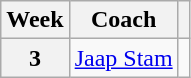<table class="wikitable">
<tr>
<th>Week</th>
<th>Coach</th>
<th></th>
</tr>
<tr>
<th>3</th>
<td> <a href='#'>Jaap Stam</a></td>
<td></td>
</tr>
</table>
